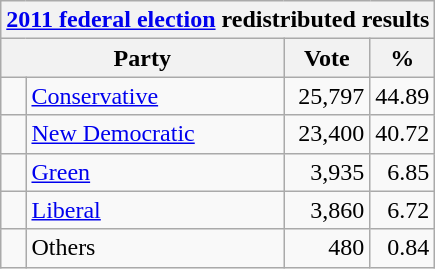<table class="wikitable">
<tr>
<th colspan="4"><a href='#'>2011 federal election</a> redistributed results</th>
</tr>
<tr>
<th bgcolor="#DDDDFF" width="130px" colspan="2">Party</th>
<th bgcolor="#DDDDFF" width="50px">Vote</th>
<th bgcolor="#DDDDFF" width="30px">%</th>
</tr>
<tr>
<td> </td>
<td><a href='#'>Conservative</a></td>
<td align="right">25,797</td>
<td align="right">44.89</td>
</tr>
<tr>
<td> </td>
<td><a href='#'>New Democratic</a></td>
<td align="right">23,400</td>
<td align="right">40.72</td>
</tr>
<tr>
<td> </td>
<td><a href='#'>Green</a></td>
<td align="right">3,935</td>
<td align="right">6.85</td>
</tr>
<tr>
<td> </td>
<td><a href='#'>Liberal</a></td>
<td align="right">3,860</td>
<td align="right">6.72</td>
</tr>
<tr>
<td> </td>
<td>Others</td>
<td align="right">480</td>
<td align="right">0.84</td>
</tr>
</table>
